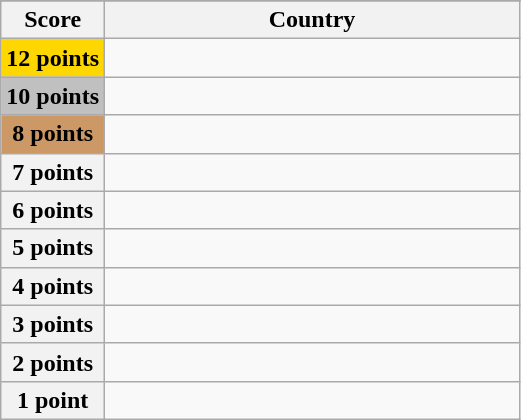<table class="wikitable">
<tr>
</tr>
<tr>
<th scope="col" width="20%">Score</th>
<th scope="col">Country</th>
</tr>
<tr>
<th scope="row" style="background:gold">12 points</th>
<td></td>
</tr>
<tr>
<th scope="row" style="background:silver">10 points</th>
<td></td>
</tr>
<tr>
<th scope="row" style="background:#CC9966">8 points</th>
<td></td>
</tr>
<tr>
<th scope="row">7 points</th>
<td></td>
</tr>
<tr>
<th scope="row">6 points</th>
<td></td>
</tr>
<tr>
<th scope="row">5 points</th>
<td></td>
</tr>
<tr>
<th scope="row">4 points</th>
<td></td>
</tr>
<tr>
<th scope="row">3 points</th>
<td></td>
</tr>
<tr>
<th scope="row">2 points</th>
<td></td>
</tr>
<tr>
<th scope="row">1 point</th>
<td></td>
</tr>
</table>
